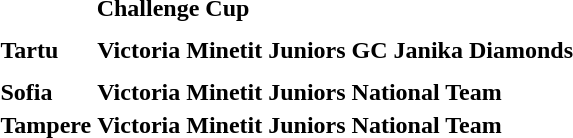<table>
<tr>
<td colspan="3" style="text-align:center;"><strong>Challenge Cup</strong></td>
</tr>
<tr>
<th scope=row style="text-align:left">Tartu</th>
<td style="height:30px;"> <strong>Victoria</strong></td>
<td style="height:30px;"> <strong>Minetit Juniors</strong></td>
<td style="height:30px;"> <strong>GC Janika Diamonds</strong></td>
</tr>
<tr>
<th scope=row style="text-align:left">Sofia</th>
<td> <strong>Victoria</strong></td>
<td> <strong>Minetit Juniors</strong></td>
<td> <strong>National Team</strong></td>
</tr>
<tr>
<th scope=row style="text-align:left">Tampere</th>
<td> <strong>Victoria</strong></td>
<td> <strong>Minetit Juniors</strong></td>
<td> <strong>National Team</strong></td>
</tr>
<tr>
</tr>
</table>
